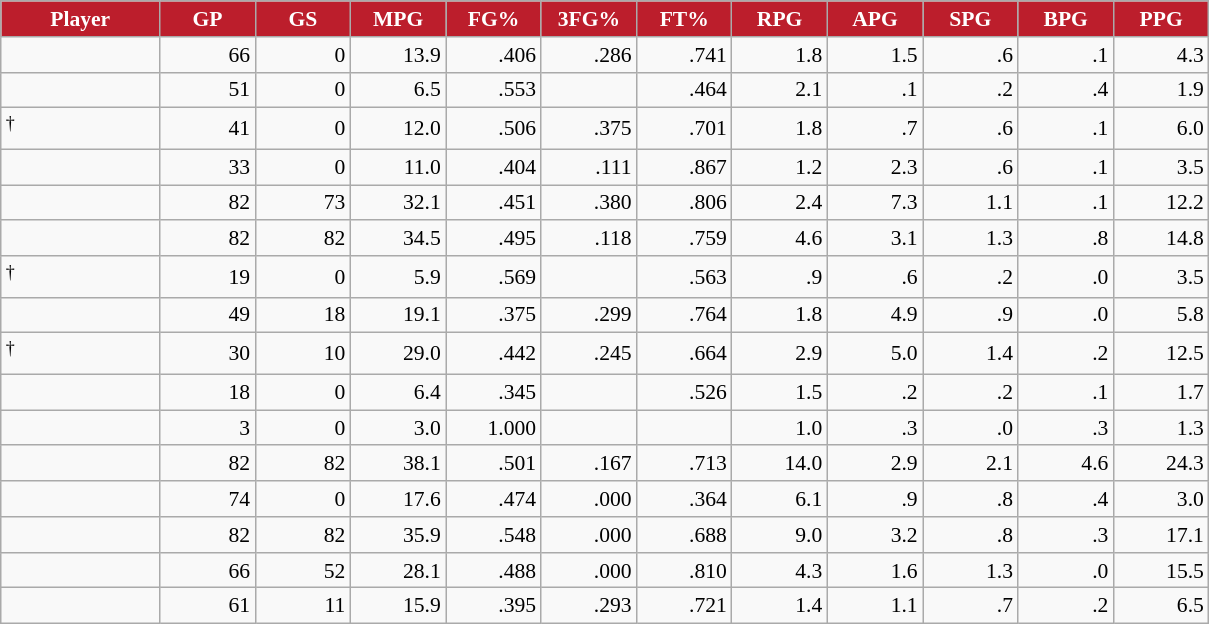<table class="wikitable sortable" style="text-align:right; font-size: 90%">
<tr>
<th style="background:#BC1E2C; color:#FFFFFF" width="10%">Player</th>
<th style="background:#BC1E2C; color:#FFFFFF" width="6%">GP</th>
<th style="background:#BC1E2C; color:#FFFFFF" width="6%">GS</th>
<th style="background:#BC1E2C; color:#FFFFFF" width="6%">MPG</th>
<th style="background:#BC1E2C; color:#FFFFFF" width="6%">FG%</th>
<th style="background:#BC1E2C; color:#FFFFFF" width="6%">3FG%</th>
<th style="background:#BC1E2C; color:#FFFFFF" width="6%">FT%</th>
<th style="background:#BC1E2C; color:#FFFFFF" width="6%">RPG</th>
<th style="background:#BC1E2C; color:#FFFFFF" width="6%">APG</th>
<th style="background:#BC1E2C; color:#FFFFFF" width="6%">SPG</th>
<th style="background:#BC1E2C; color:#FFFFFF" width="6%">BPG</th>
<th style="background:#BC1E2C; color:#FFFFFF" width="6%">PPG</th>
</tr>
<tr>
<td style="text-align:left;"></td>
<td>66</td>
<td>0</td>
<td>13.9</td>
<td>.406</td>
<td>.286</td>
<td>.741</td>
<td>1.8</td>
<td>1.5</td>
<td>.6</td>
<td>.1</td>
<td>4.3</td>
</tr>
<tr>
<td style="text-align:left;"></td>
<td>51</td>
<td>0</td>
<td>6.5</td>
<td>.553</td>
<td></td>
<td>.464</td>
<td>2.1</td>
<td>.1</td>
<td>.2</td>
<td>.4</td>
<td>1.9</td>
</tr>
<tr>
<td style="text-align:left;"><sup>†</sup></td>
<td>41</td>
<td>0</td>
<td>12.0</td>
<td>.506</td>
<td>.375</td>
<td>.701</td>
<td>1.8</td>
<td>.7</td>
<td>.6</td>
<td>.1</td>
<td>6.0</td>
</tr>
<tr>
<td style="text-align:left;"></td>
<td>33</td>
<td>0</td>
<td>11.0</td>
<td>.404</td>
<td>.111</td>
<td>.867</td>
<td>1.2</td>
<td>2.3</td>
<td>.6</td>
<td>.1</td>
<td>3.5</td>
</tr>
<tr>
<td style="text-align:left;"></td>
<td>82</td>
<td>73</td>
<td>32.1</td>
<td>.451</td>
<td>.380</td>
<td>.806</td>
<td>2.4</td>
<td>7.3</td>
<td>1.1</td>
<td>.1</td>
<td>12.2</td>
</tr>
<tr>
<td style="text-align:left;"></td>
<td>82</td>
<td>82</td>
<td>34.5</td>
<td>.495</td>
<td>.118</td>
<td>.759</td>
<td>4.6</td>
<td>3.1</td>
<td>1.3</td>
<td>.8</td>
<td>14.8</td>
</tr>
<tr>
<td style="text-align:left;"><sup>†</sup></td>
<td>19</td>
<td>0</td>
<td>5.9</td>
<td>.569</td>
<td></td>
<td>.563</td>
<td>.9</td>
<td>.6</td>
<td>.2</td>
<td>.0</td>
<td>3.5</td>
</tr>
<tr>
<td style="text-align:left;"></td>
<td>49</td>
<td>18</td>
<td>19.1</td>
<td>.375</td>
<td>.299</td>
<td>.764</td>
<td>1.8</td>
<td>4.9</td>
<td>.9</td>
<td>.0</td>
<td>5.8</td>
</tr>
<tr>
<td style="text-align:left;"><sup>†</sup></td>
<td>30</td>
<td>10</td>
<td>29.0</td>
<td>.442</td>
<td>.245</td>
<td>.664</td>
<td>2.9</td>
<td>5.0</td>
<td>1.4</td>
<td>.2</td>
<td>12.5</td>
</tr>
<tr>
<td style="text-align:left;"></td>
<td>18</td>
<td>0</td>
<td>6.4</td>
<td>.345</td>
<td></td>
<td>.526</td>
<td>1.5</td>
<td>.2</td>
<td>.2</td>
<td>.1</td>
<td>1.7</td>
</tr>
<tr>
<td style="text-align:left;"></td>
<td>3</td>
<td>0</td>
<td>3.0</td>
<td>1.000</td>
<td></td>
<td></td>
<td>1.0</td>
<td>.3</td>
<td>.0</td>
<td>.3</td>
<td>1.3</td>
</tr>
<tr>
<td style="text-align:left;"></td>
<td>82</td>
<td>82</td>
<td>38.1</td>
<td>.501</td>
<td>.167</td>
<td>.713</td>
<td>14.0</td>
<td>2.9</td>
<td>2.1</td>
<td>4.6</td>
<td>24.3</td>
</tr>
<tr>
<td style="text-align:left;"></td>
<td>74</td>
<td>0</td>
<td>17.6</td>
<td>.474</td>
<td>.000</td>
<td>.364</td>
<td>6.1</td>
<td>.9</td>
<td>.8</td>
<td>.4</td>
<td>3.0</td>
</tr>
<tr>
<td style="text-align:left;"></td>
<td>82</td>
<td>82</td>
<td>35.9</td>
<td>.548</td>
<td>.000</td>
<td>.688</td>
<td>9.0</td>
<td>3.2</td>
<td>.8</td>
<td>.3</td>
<td>17.1</td>
</tr>
<tr>
<td style="text-align:left;"></td>
<td>66</td>
<td>52</td>
<td>28.1</td>
<td>.488</td>
<td>.000</td>
<td>.810</td>
<td>4.3</td>
<td>1.6</td>
<td>1.3</td>
<td>.0</td>
<td>15.5</td>
</tr>
<tr>
<td style="text-align:left;"></td>
<td>61</td>
<td>11</td>
<td>15.9</td>
<td>.395</td>
<td>.293</td>
<td>.721</td>
<td>1.4</td>
<td>1.1</td>
<td>.7</td>
<td>.2</td>
<td>6.5</td>
</tr>
</table>
